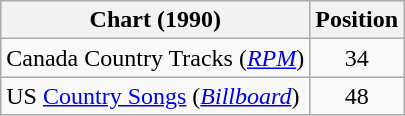<table class="wikitable sortable">
<tr>
<th scope="col">Chart (1990)</th>
<th scope="col">Position</th>
</tr>
<tr>
<td>Canada Country Tracks (<em><a href='#'>RPM</a></em>)</td>
<td align="center">34</td>
</tr>
<tr>
<td>US <a href='#'>Country Songs</a> (<em><a href='#'>Billboard</a></em>)</td>
<td align="center">48</td>
</tr>
</table>
